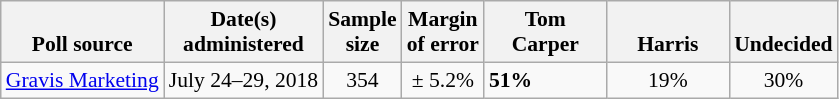<table class="wikitable" style="font-size:90%">
<tr valign=bottom>
<th>Poll source</th>
<th>Date(s)<br>administered</th>
<th>Sample<br>size</th>
<th>Margin<br>of error</th>
<th style="width:75px;">Tom<br>Carper</th>
<th style="width:75px;"><br>Harris</th>
<th>Undecided</th>
</tr>
<tr>
<td><a href='#'>Gravis Marketing</a></td>
<td align=center>July 24–29, 2018</td>
<td align=center>354</td>
<td align=center>± 5.2%</td>
<td><strong>51%</strong></td>
<td align=center>19%</td>
<td align=center>30%</td>
</tr>
</table>
